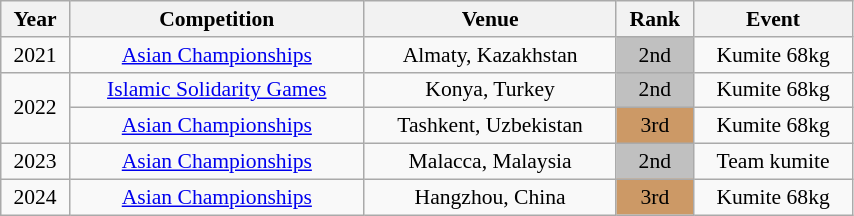<table class="wikitable sortable" width=45% style="font-size:90%; text-align:center;">
<tr>
<th>Year</th>
<th>Competition</th>
<th>Venue</th>
<th>Rank</th>
<th>Event</th>
</tr>
<tr>
<td>2021</td>
<td><a href='#'>Asian Championships</a></td>
<td>Almaty, Kazakhstan</td>
<td bgcolor="silver">2nd</td>
<td>Kumite 68kg</td>
</tr>
<tr>
<td rowspan=2>2022</td>
<td><a href='#'>Islamic Solidarity Games</a></td>
<td>Konya, Turkey</td>
<td bgcolor="silver">2nd</td>
<td>Kumite 68kg</td>
</tr>
<tr>
<td><a href='#'>Asian Championships</a></td>
<td>Tashkent, Uzbekistan</td>
<td bgcolor="cc9966">3rd</td>
<td>Kumite 68kg</td>
</tr>
<tr>
<td>2023</td>
<td><a href='#'>Asian Championships</a></td>
<td>Malacca, Malaysia</td>
<td bgcolor="silver">2nd</td>
<td>Team kumite</td>
</tr>
<tr>
<td>2024</td>
<td><a href='#'>Asian Championships</a></td>
<td>Hangzhou, China</td>
<td bgcolor="cc9966">3rd</td>
<td>Kumite 68kg</td>
</tr>
</table>
